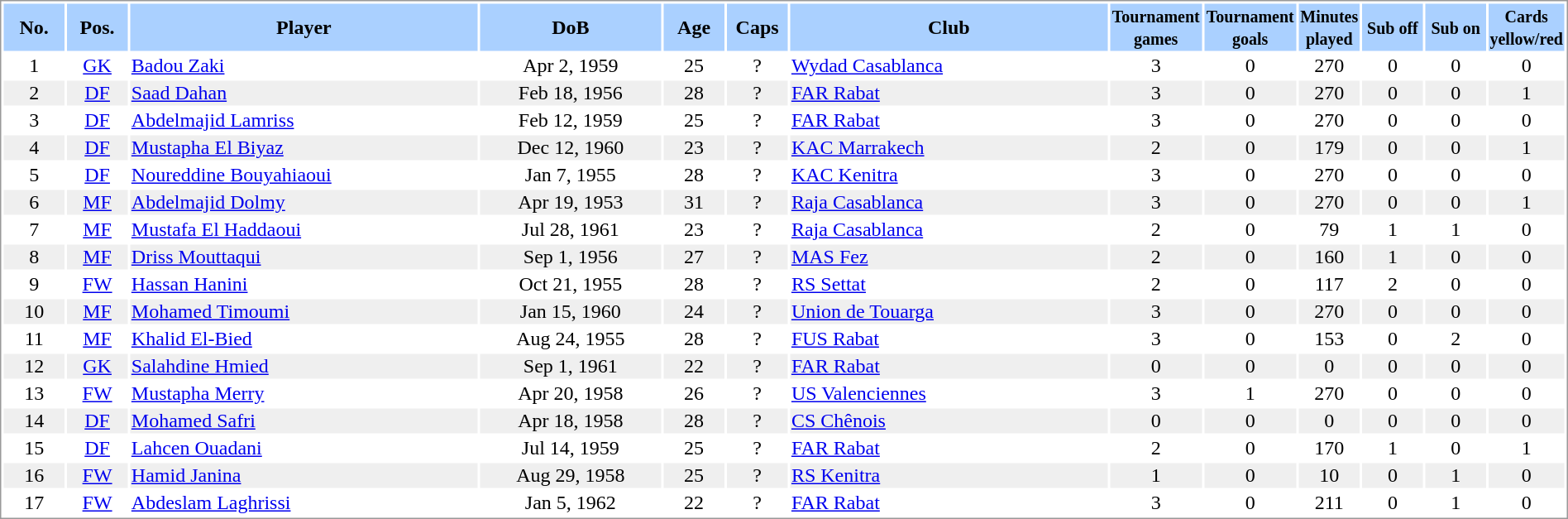<table border="0" width="100%" style="border: 1px solid #999; background-color:#FFFFFF; text-align:center">
<tr align="center" bgcolor="#AAD0FF">
<th width=4%>No.</th>
<th width=4%>Pos.</th>
<th width=23%>Player</th>
<th width=12%>DoB</th>
<th width=4%>Age</th>
<th width=4%>Caps</th>
<th width=21%>Club</th>
<th width=6%><small>Tournament<br>games</small></th>
<th width=6%><small>Tournament<br>goals</small></th>
<th width=4%><small>Minutes<br>played</small></th>
<th width=4%><small>Sub off</small></th>
<th width=4%><small>Sub on</small></th>
<th width=4%><small>Cards<br>yellow/red</small></th>
</tr>
<tr>
<td>1</td>
<td><a href='#'>GK</a></td>
<td align="left"><a href='#'>Badou Zaki</a></td>
<td>Apr 2, 1959</td>
<td>25</td>
<td>?</td>
<td align="left"> <a href='#'>Wydad Casablanca</a></td>
<td>3</td>
<td>0</td>
<td>270</td>
<td>0</td>
<td>0</td>
<td>0</td>
</tr>
<tr bgcolor="#EFEFEF">
<td>2</td>
<td><a href='#'>DF</a></td>
<td align="left"><a href='#'>Saad Dahan</a></td>
<td>Feb 18, 1956</td>
<td>28</td>
<td>?</td>
<td align="left"> <a href='#'>FAR Rabat</a></td>
<td>3</td>
<td>0</td>
<td>270</td>
<td>0</td>
<td>0</td>
<td> 1</td>
</tr>
<tr>
<td>3</td>
<td><a href='#'>DF</a></td>
<td align="left"><a href='#'>Abdelmajid Lamriss</a></td>
<td>Feb 12, 1959</td>
<td>25</td>
<td>?</td>
<td align="left"> <a href='#'>FAR Rabat</a></td>
<td>3</td>
<td>0</td>
<td>270</td>
<td>0</td>
<td>0</td>
<td>0</td>
</tr>
<tr bgcolor="#EFEFEF">
<td>4</td>
<td><a href='#'>DF</a></td>
<td align="left"><a href='#'>Mustapha El Biyaz</a></td>
<td>Dec 12, 1960</td>
<td>23</td>
<td>?</td>
<td align="left"> <a href='#'>KAC Marrakech</a></td>
<td>2</td>
<td>0</td>
<td>179</td>
<td>0</td>
<td>0</td>
<td> 1</td>
</tr>
<tr>
<td>5</td>
<td><a href='#'>DF</a></td>
<td align="left"><a href='#'>Noureddine Bouyahiaoui</a></td>
<td>Jan 7, 1955</td>
<td>28</td>
<td>?</td>
<td align="left"> <a href='#'>KAC Kenitra</a></td>
<td>3</td>
<td>0</td>
<td>270</td>
<td>0</td>
<td>0</td>
<td>0</td>
</tr>
<tr bgcolor="#EFEFEF">
<td>6</td>
<td><a href='#'>MF</a></td>
<td align="left"><a href='#'>Abdelmajid Dolmy</a></td>
<td>Apr 19, 1953</td>
<td>31</td>
<td>?</td>
<td align="left"> <a href='#'>Raja Casablanca</a></td>
<td>3</td>
<td>0</td>
<td>270</td>
<td>0</td>
<td>0</td>
<td> 1</td>
</tr>
<tr>
<td>7</td>
<td><a href='#'>MF</a></td>
<td align="left"><a href='#'>Mustafa El Haddaoui</a></td>
<td>Jul 28, 1961</td>
<td>23</td>
<td>?</td>
<td align="left"> <a href='#'>Raja Casablanca</a></td>
<td>2</td>
<td>0</td>
<td>79</td>
<td>1</td>
<td>1</td>
<td>0</td>
</tr>
<tr bgcolor="#EFEFEF">
<td>8</td>
<td><a href='#'>MF</a></td>
<td align="left"><a href='#'>Driss Mouttaqui</a></td>
<td>Sep 1, 1956</td>
<td>27</td>
<td>?</td>
<td align="left"> <a href='#'>MAS Fez</a></td>
<td>2</td>
<td>0</td>
<td>160</td>
<td>1</td>
<td>0</td>
<td>0</td>
</tr>
<tr>
<td>9</td>
<td><a href='#'>FW</a></td>
<td align="left"><a href='#'>Hassan Hanini</a></td>
<td>Oct 21, 1955</td>
<td>28</td>
<td>?</td>
<td align="left"> <a href='#'>RS Settat</a></td>
<td>2</td>
<td>0</td>
<td>117</td>
<td>2</td>
<td>0</td>
<td>0</td>
</tr>
<tr bgcolor="#EFEFEF">
<td>10</td>
<td><a href='#'>MF</a></td>
<td align="left"><a href='#'>Mohamed Timoumi</a></td>
<td>Jan 15, 1960</td>
<td>24</td>
<td>?</td>
<td align="left"> <a href='#'>Union de Touarga</a></td>
<td>3</td>
<td>0</td>
<td>270</td>
<td>0</td>
<td>0</td>
<td>0</td>
</tr>
<tr>
<td>11</td>
<td><a href='#'>MF</a></td>
<td align="left"><a href='#'>Khalid El-Bied</a></td>
<td>Aug 24, 1955</td>
<td>28</td>
<td>?</td>
<td align="left"> <a href='#'>FUS Rabat</a></td>
<td>3</td>
<td>0</td>
<td>153</td>
<td>0</td>
<td>2</td>
<td>0</td>
</tr>
<tr bgcolor="#EFEFEF">
<td>12</td>
<td><a href='#'>GK</a></td>
<td align="left"><a href='#'>Salahdine Hmied</a></td>
<td>Sep 1, 1961</td>
<td>22</td>
<td>?</td>
<td align="left"> <a href='#'>FAR Rabat</a></td>
<td>0</td>
<td>0</td>
<td>0</td>
<td>0</td>
<td>0</td>
<td>0</td>
</tr>
<tr>
<td>13</td>
<td><a href='#'>FW</a></td>
<td align="left"><a href='#'>Mustapha Merry</a></td>
<td>Apr 20, 1958</td>
<td>26</td>
<td>?</td>
<td align="left"> <a href='#'>US Valenciennes</a></td>
<td>3</td>
<td>1</td>
<td>270</td>
<td>0</td>
<td>0</td>
<td>0</td>
</tr>
<tr bgcolor="#EFEFEF">
<td>14</td>
<td><a href='#'>DF</a></td>
<td align="left"><a href='#'>Mohamed Safri</a></td>
<td>Apr 18, 1958</td>
<td>28</td>
<td>?</td>
<td align="left"> <a href='#'>CS Chênois</a></td>
<td>0</td>
<td>0</td>
<td>0</td>
<td>0</td>
<td>0</td>
<td>0</td>
</tr>
<tr>
<td>15</td>
<td><a href='#'>DF</a></td>
<td align="left"><a href='#'>Lahcen Ouadani</a></td>
<td>Jul 14, 1959</td>
<td>25</td>
<td>?</td>
<td align="left"> <a href='#'>FAR Rabat</a></td>
<td>2</td>
<td>0</td>
<td>170</td>
<td>1</td>
<td>0</td>
<td> 1</td>
</tr>
<tr bgcolor="#EFEFEF">
<td>16</td>
<td><a href='#'>FW</a></td>
<td align="left"><a href='#'>Hamid Janina</a></td>
<td>Aug 29, 1958</td>
<td>25</td>
<td>?</td>
<td align="left"> <a href='#'>RS Kenitra</a></td>
<td>1</td>
<td>0</td>
<td>10</td>
<td>0</td>
<td>1</td>
<td>0</td>
</tr>
<tr>
<td>17</td>
<td><a href='#'>FW</a></td>
<td align="left"><a href='#'>Abdeslam Laghrissi</a></td>
<td>Jan 5, 1962</td>
<td>22</td>
<td>?</td>
<td align="left"> <a href='#'>FAR Rabat</a></td>
<td>3</td>
<td>0</td>
<td>211</td>
<td>0</td>
<td>1</td>
<td>0</td>
</tr>
</table>
